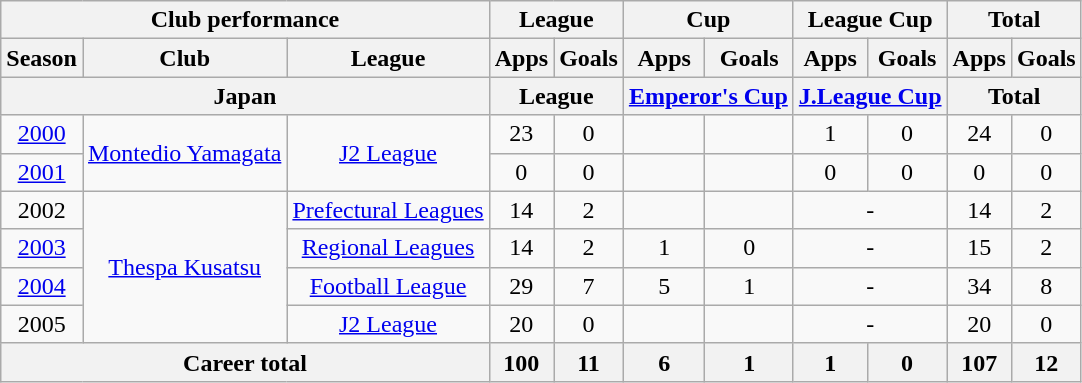<table class="wikitable" style="text-align:center">
<tr>
<th colspan=3>Club performance</th>
<th colspan=2>League</th>
<th colspan=2>Cup</th>
<th colspan=2>League Cup</th>
<th colspan=2>Total</th>
</tr>
<tr>
<th>Season</th>
<th>Club</th>
<th>League</th>
<th>Apps</th>
<th>Goals</th>
<th>Apps</th>
<th>Goals</th>
<th>Apps</th>
<th>Goals</th>
<th>Apps</th>
<th>Goals</th>
</tr>
<tr>
<th colspan=3>Japan</th>
<th colspan=2>League</th>
<th colspan=2><a href='#'>Emperor's Cup</a></th>
<th colspan=2><a href='#'>J.League Cup</a></th>
<th colspan=2>Total</th>
</tr>
<tr>
<td><a href='#'>2000</a></td>
<td rowspan="2"><a href='#'>Montedio Yamagata</a></td>
<td rowspan="2"><a href='#'>J2 League</a></td>
<td>23</td>
<td>0</td>
<td></td>
<td></td>
<td>1</td>
<td>0</td>
<td>24</td>
<td>0</td>
</tr>
<tr>
<td><a href='#'>2001</a></td>
<td>0</td>
<td>0</td>
<td></td>
<td></td>
<td>0</td>
<td>0</td>
<td>0</td>
<td>0</td>
</tr>
<tr>
<td>2002</td>
<td rowspan="4"><a href='#'>Thespa Kusatsu</a></td>
<td><a href='#'>Prefectural Leagues</a></td>
<td>14</td>
<td>2</td>
<td></td>
<td></td>
<td colspan="2">-</td>
<td>14</td>
<td>2</td>
</tr>
<tr>
<td><a href='#'>2003</a></td>
<td><a href='#'>Regional Leagues</a></td>
<td>14</td>
<td>2</td>
<td>1</td>
<td>0</td>
<td colspan="2">-</td>
<td>15</td>
<td>2</td>
</tr>
<tr>
<td><a href='#'>2004</a></td>
<td><a href='#'>Football League</a></td>
<td>29</td>
<td>7</td>
<td>5</td>
<td>1</td>
<td colspan="2">-</td>
<td>34</td>
<td>8</td>
</tr>
<tr>
<td>2005</td>
<td><a href='#'>J2 League</a></td>
<td>20</td>
<td>0</td>
<td></td>
<td></td>
<td colspan="2">-</td>
<td>20</td>
<td>0</td>
</tr>
<tr>
<th colspan=3>Career total</th>
<th>100</th>
<th>11</th>
<th>6</th>
<th>1</th>
<th>1</th>
<th>0</th>
<th>107</th>
<th>12</th>
</tr>
</table>
